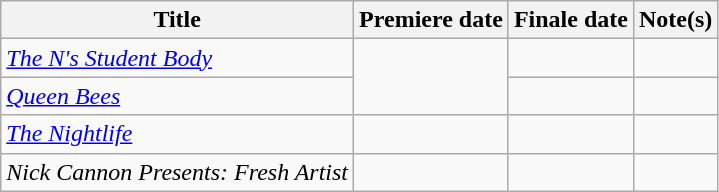<table class="wikitable plainrowheaders sortable" style="text-align:center">
<tr>
<th>Title</th>
<th>Premiere date</th>
<th>Finale date</th>
<th class="unsortable">Note(s)</th>
</tr>
<tr>
<td style="text-align:left;"><em><a href='#'>The N's Student Body</a></em></td>
<td rowspan=2></td>
<td></td>
<td></td>
</tr>
<tr>
<td style="text-align:left;"><em><a href='#'>Queen Bees</a></em></td>
<td></td>
<td></td>
</tr>
<tr>
<td style="text-align:left;"><em><a href='#'>The Nightlife</a></em></td>
<td></td>
<td></td>
<td></td>
</tr>
<tr>
<td style="text-align:left;"><em>Nick Cannon Presents: Fresh Artist</em></td>
<td></td>
<td></td>
<td></td>
</tr>
</table>
